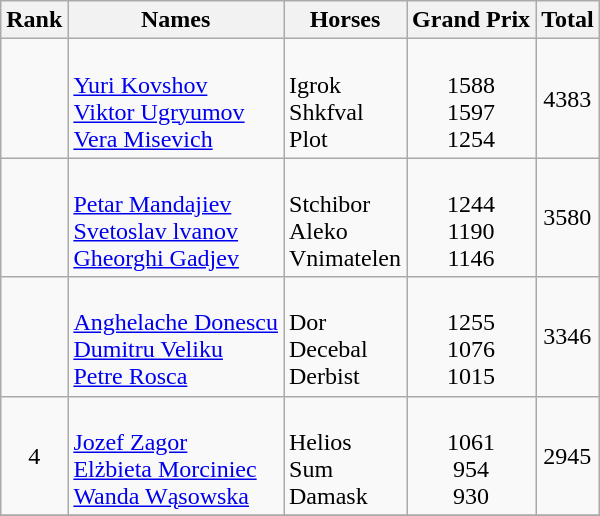<table class="wikitable sortable" style="text-align:center">
<tr>
<th>Rank</th>
<th>Names</th>
<th>Horses</th>
<th>Grand Prix</th>
<th>Total</th>
</tr>
<tr>
<td></td>
<td align=left> <br> <a href='#'>Yuri Kovshov</a> <br> <a href='#'>Viktor Ugryumov</a> <br> <a href='#'>Vera Misevich</a></td>
<td align=left><br>Igrok <br> Shkfval <br>Plot</td>
<td><br>1588<br>1597<br>1254</td>
<td>4383</td>
</tr>
<tr>
<td></td>
<td align=left> <br> <a href='#'>Petar Mandajiev</a><br><a href='#'>Svetoslav lvanov</a> <br> <a href='#'>Gheorghi Gadjev</a></td>
<td align=left><br>Stchibor<br>Aleko<br>Vnimatelen</td>
<td><br>1244<br>1190<br>1146</td>
<td>3580</td>
</tr>
<tr>
<td></td>
<td align=left> <br> <a href='#'>Anghelache Donescu</a> <br> <a href='#'>Dumitru Veliku</a> <br> <a href='#'>Petre Rosca</a></td>
<td align=left><br>Dor<br>Decebal<br>Derbist</td>
<td><br>1255<br>1076<br>1015</td>
<td>3346</td>
</tr>
<tr>
<td>4</td>
<td align=left> <br> <a href='#'>Jozef Zagor</a> <br> <a href='#'>Elżbieta Morciniec</a> <br> <a href='#'>Wanda Wąsowska</a></td>
<td align=left><br>Helios<br>Sum<br>Damask</td>
<td><br>1061<br>954<br>930</td>
<td>2945</td>
</tr>
<tr>
</tr>
</table>
